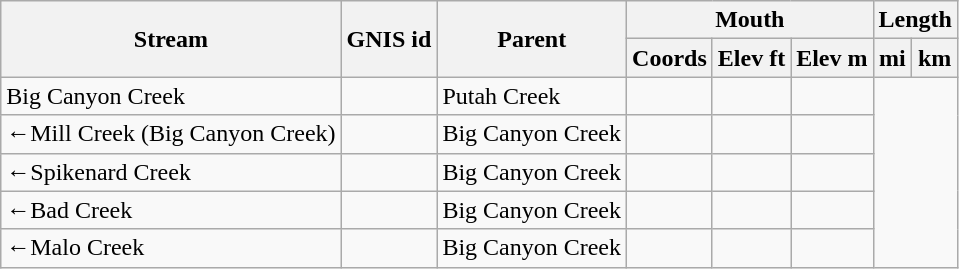<table class="wikitable sortable">
<tr>
<th rowspan=2>Stream</th>
<th rowspan=2>GNIS id</th>
<th rowspan=2>Parent</th>
<th colspan=3>Mouth</th>
<th colspan=2>Length</th>
</tr>
<tr>
<th>Coords</th>
<th>Elev ft</th>
<th>Elev m</th>
<th>mi</th>
<th>km</th>
</tr>
<tr>
<td> Big Canyon Creek</td>
<td></td>
<td>Putah Creek</td>
<td></td>
<td></td>
<td></td>
</tr>
<tr>
<td> ←Mill Creek (Big Canyon Creek)</td>
<td></td>
<td>Big Canyon Creek</td>
<td></td>
<td></td>
<td></td>
</tr>
<tr>
<td> ←Spikenard Creek</td>
<td></td>
<td>Big Canyon Creek</td>
<td></td>
<td></td>
<td></td>
</tr>
<tr>
<td> ←Bad Creek</td>
<td></td>
<td>Big Canyon Creek</td>
<td></td>
<td></td>
<td></td>
</tr>
<tr>
<td> ←Malo Creek</td>
<td></td>
<td>Big Canyon Creek</td>
<td></td>
<td></td>
<td></td>
</tr>
</table>
